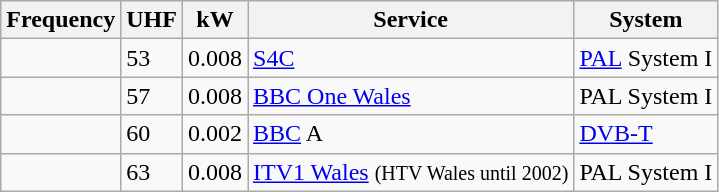<table class="wikitable sortable">
<tr>
<th>Frequency</th>
<th>UHF</th>
<th>kW</th>
<th>Service</th>
<th>System</th>
</tr>
<tr>
<td></td>
<td>53</td>
<td>0.008</td>
<td><a href='#'>S4C</a></td>
<td><a href='#'>PAL</a> System I</td>
</tr>
<tr>
<td></td>
<td>57</td>
<td>0.008</td>
<td><a href='#'>BBC One Wales</a></td>
<td>PAL System I</td>
</tr>
<tr>
<td></td>
<td>60</td>
<td>0.002</td>
<td><a href='#'>BBC</a> A</td>
<td><a href='#'>DVB-T</a></td>
</tr>
<tr>
<td></td>
<td>63</td>
<td>0.008</td>
<td><a href='#'>ITV1 Wales</a> <small>(HTV Wales until 2002)</small></td>
<td>PAL System I</td>
</tr>
</table>
